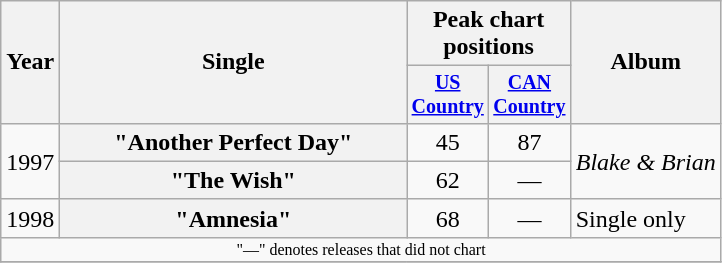<table class="wikitable plainrowheaders" style="text-align:center;">
<tr>
<th rowspan="2">Year</th>
<th rowspan="2" style="width:14em;">Single</th>
<th colspan="2">Peak chart<br>positions</th>
<th rowspan="2">Album</th>
</tr>
<tr style="font-size:smaller;">
<th width="45"><a href='#'>US Country</a><br></th>
<th width="45"><a href='#'>CAN Country</a></th>
</tr>
<tr>
<td rowspan="2">1997</td>
<th scope="row">"Another Perfect Day"</th>
<td>45</td>
<td>87</td>
<td align="left" rowspan="2"><em>Blake & Brian</em></td>
</tr>
<tr>
<th scope="row">"The Wish"</th>
<td>62</td>
<td>—</td>
</tr>
<tr>
<td>1998</td>
<th scope="row">"Amnesia"</th>
<td>68</td>
<td>—</td>
<td align="left">Single only</td>
</tr>
<tr>
<td colspan="5" style="font-size:8pt">"—" denotes releases that did not chart</td>
</tr>
<tr>
</tr>
</table>
